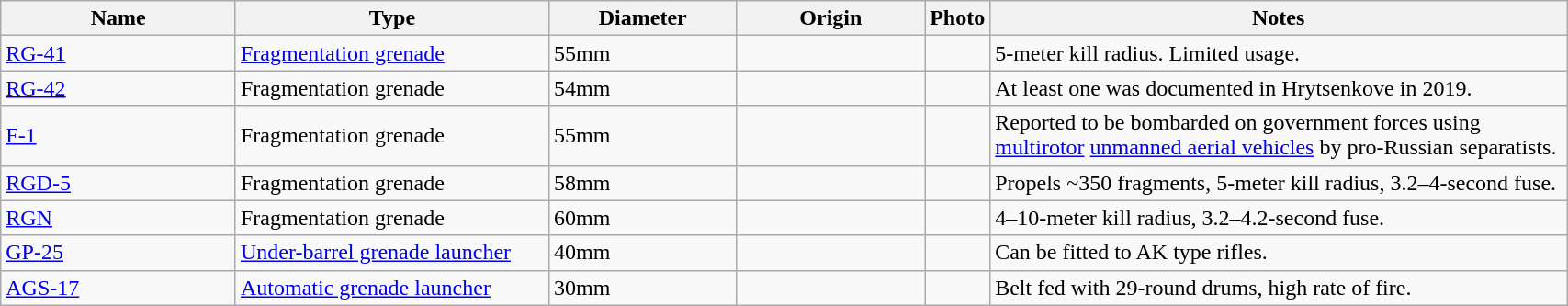<table class="wikitable" style="width:90%;">
<tr>
<th style="width:15%;">Name</th>
<th style="width:20%;">Type</th>
<th style="width:12%;">Diameter</th>
<th style="width:12%;">Origin</th>
<th>Photo</th>
<th>Notes</th>
</tr>
<tr>
<td><a href='#'>RG-41</a></td>
<td><a href='#'>Fragmentation grenade</a></td>
<td>55mm</td>
<td></td>
<td></td>
<td>5-meter kill radius. Limited usage.</td>
</tr>
<tr>
<td><a href='#'>RG-42</a></td>
<td>Fragmentation grenade</td>
<td>54mm</td>
<td></td>
<td></td>
<td>At least one was documented in Hrytsenkove in 2019.</td>
</tr>
<tr>
<td><a href='#'>F-1</a></td>
<td>Fragmentation grenade</td>
<td>55mm</td>
<td></td>
<td></td>
<td>Reported to be bombarded on government forces using <a href='#'>multirotor</a> <a href='#'>unmanned aerial vehicles</a> by pro-Russian separatists.</td>
</tr>
<tr>
<td><a href='#'>RGD-5</a></td>
<td>Fragmentation grenade</td>
<td>58mm</td>
<td></td>
<td></td>
<td>Propels ~350 fragments, 5-meter kill radius, 3.2–4-second fuse.</td>
</tr>
<tr>
<td><a href='#'>RGN</a></td>
<td>Fragmentation grenade</td>
<td>60mm</td>
<td></td>
<td></td>
<td>4–10-meter kill radius, 3.2–4.2-second fuse.</td>
</tr>
<tr>
<td><a href='#'>GP-25</a></td>
<td><a href='#'>Under-barrel grenade launcher</a></td>
<td>40mm</td>
<td></td>
<td></td>
<td>Can be fitted to AK type rifles.</td>
</tr>
<tr>
<td><a href='#'>AGS-17</a></td>
<td><a href='#'>Automatic grenade launcher</a></td>
<td>30mm</td>
<td></td>
<td></td>
<td>Belt fed with 29-round drums, high rate of fire.</td>
</tr>
</table>
